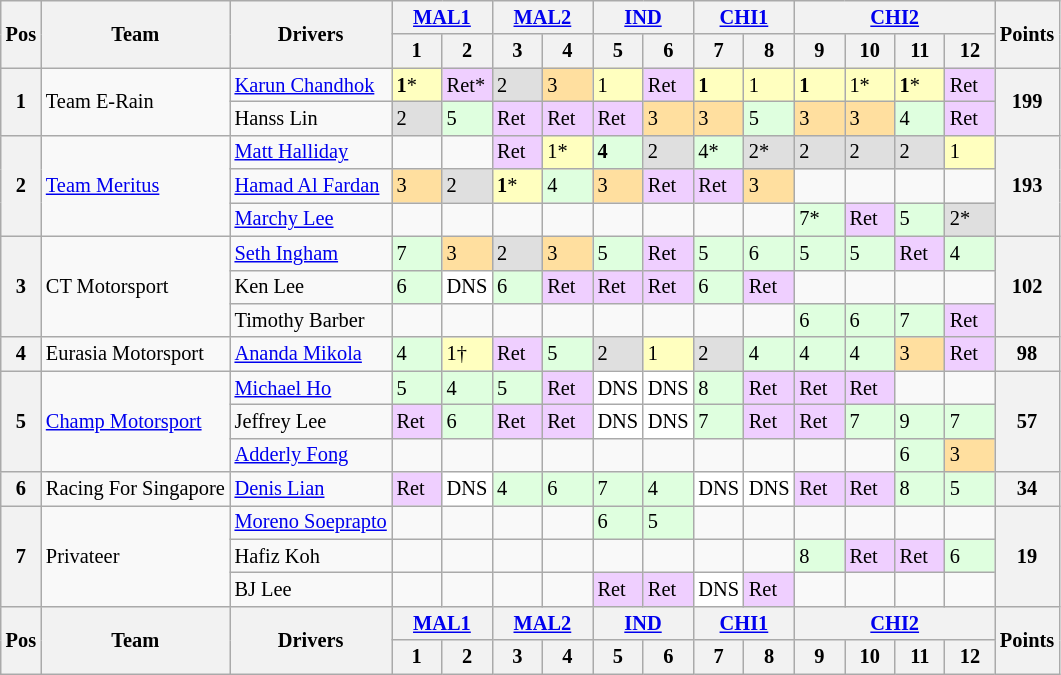<table class="wikitable" style="font-size:85%;">
<tr>
<th rowspan=2>Pos</th>
<th rowspan=2>Team</th>
<th rowspan=2>Drivers</th>
<th colspan=2><a href='#'>MAL1</a><br></th>
<th colspan=2><a href='#'>MAL2</a><br></th>
<th colspan=2><a href='#'>IND</a><br></th>
<th colspan=2><a href='#'>CHI1</a><br></th>
<th colspan=4><a href='#'>CHI2</a><br></th>
<th rowspan=2>Points</th>
</tr>
<tr>
<th width="27">1</th>
<th width="27">2</th>
<th width="27">3</th>
<th width="27">4</th>
<th width="27">5</th>
<th width="27">6</th>
<th width="27">7</th>
<th width="27">8</th>
<th width="27">9</th>
<th width="27">10</th>
<th width="27">11</th>
<th width="27">12</th>
</tr>
<tr>
<th rowspan=2>1</th>
<td rowspan=2> Team E-Rain</td>
<td><a href='#'>Karun Chandhok</a></td>
<td style="background:#FFFFBF;"><strong>1</strong>*</td>
<td style="background:#EFCFFF;">Ret*</td>
<td style="background:#DFDFDF;">2</td>
<td style="background:#FFDF9F;">3</td>
<td style="background:#FFFFBF;">1</td>
<td style="background:#EFCFFF;">Ret</td>
<td style="background:#FFFFBF;"><strong>1</strong></td>
<td style="background:#FFFFBF;">1</td>
<td style="background:#FFFFBF;"><strong>1</strong></td>
<td style="background:#FFFFBF;">1*</td>
<td style="background:#FFFFBF;"><strong>1</strong>*</td>
<td style="background:#EFCFFF;">Ret</td>
<th rowspan=2>199</th>
</tr>
<tr>
<td>Hanss Lin</td>
<td style="background:#DFDFDF;">2</td>
<td style="background:#DFFFDF;">5</td>
<td style="background:#EFCFFF;">Ret</td>
<td style="background:#EFCFFF;">Ret</td>
<td style="background:#EFCFFF;">Ret</td>
<td style="background:#FFDF9F;">3</td>
<td style="background:#FFDF9F;">3</td>
<td style="background:#DFFFDF;">5</td>
<td style="background:#FFDF9F;">3</td>
<td style="background:#FFDF9F;">3</td>
<td style="background:#DFFFDF;">4</td>
<td style="background:#EFCFFF;">Ret</td>
</tr>
<tr>
<th rowspan=3>2</th>
<td rowspan=3> <a href='#'>Team Meritus</a></td>
<td><a href='#'>Matt Halliday</a></td>
<td></td>
<td></td>
<td style="background:#EFCFFF;">Ret</td>
<td style="background:#FFFFBF;">1*</td>
<td style="background:#DFFFDF;"><strong>4</strong></td>
<td style="background:#DFDFDF;">2</td>
<td style="background:#DFFFDF;">4*</td>
<td style="background:#DFDFDF;">2*</td>
<td style="background:#DFDFDF;">2</td>
<td style="background:#DFDFDF;">2</td>
<td style="background:#DFDFDF;">2</td>
<td style="background:#FFFFBF;">1</td>
<th rowspan=3>193</th>
</tr>
<tr>
<td><a href='#'>Hamad Al Fardan</a></td>
<td style="background:#FFDF9F;">3</td>
<td style="background:#DFDFDF;">2</td>
<td style="background:#FFFFBF;"><strong>1</strong>*</td>
<td style="background:#DFFFDF;">4</td>
<td style="background:#FFDF9F;">3</td>
<td style="background:#EFCFFF;">Ret</td>
<td style="background:#EFCFFF;">Ret</td>
<td style="background:#FFDF9F;">3</td>
<td></td>
<td></td>
<td></td>
<td></td>
</tr>
<tr>
<td><a href='#'>Marchy Lee</a></td>
<td></td>
<td></td>
<td></td>
<td></td>
<td></td>
<td></td>
<td></td>
<td></td>
<td style="background:#DFFFDF;">7*</td>
<td style="background:#EFCFFF;">Ret</td>
<td style="background:#DFFFDF;">5</td>
<td style="background:#DFDFDF;">2*</td>
</tr>
<tr>
<th rowspan=3>3</th>
<td rowspan=3> CT Motorsport</td>
<td><a href='#'>Seth Ingham</a></td>
<td style="background:#DFFFDF;">7</td>
<td style="background:#FFDF9F;">3</td>
<td style="background:#DFDFDF;">2</td>
<td style="background:#FFDF9F;">3</td>
<td style="background:#DFFFDF;">5</td>
<td style="background:#EFCFFF;">Ret</td>
<td style="background:#DFFFDF;">5</td>
<td style="background:#DFFFDF;">6</td>
<td style="background:#DFFFDF;">5</td>
<td style="background:#DFFFDF;">5</td>
<td style="background:#EFCFFF;">Ret</td>
<td style="background:#DFFFDF;">4</td>
<th rowspan=3>102</th>
</tr>
<tr>
<td>Ken Lee</td>
<td style="background:#DFFFDF;">6</td>
<td style="background:#ffffff;">DNS</td>
<td style="background:#DFFFDF;">6</td>
<td style="background:#EFCFFF;">Ret</td>
<td style="background:#EFCFFF;">Ret</td>
<td style="background:#EFCFFF;">Ret</td>
<td style="background:#DFFFDF;">6</td>
<td style="background:#EFCFFF;">Ret</td>
<td></td>
<td></td>
<td></td>
<td></td>
</tr>
<tr>
<td>Timothy Barber</td>
<td></td>
<td></td>
<td></td>
<td></td>
<td></td>
<td></td>
<td></td>
<td></td>
<td style="background:#DFFFDF;">6</td>
<td style="background:#DFFFDF;">6</td>
<td style="background:#DFFFDF;">7</td>
<td style="background:#EFCFFF;">Ret</td>
</tr>
<tr>
<th>4</th>
<td> Eurasia Motorsport</td>
<td><a href='#'>Ananda Mikola</a></td>
<td style="background:#DFFFDF;">4</td>
<td style="background:#FFFFBF;">1†</td>
<td style="background:#EFCFFF;">Ret</td>
<td style="background:#DFFFDF;">5</td>
<td style="background:#DFDFDF;">2</td>
<td style="background:#FFFFBF;">1</td>
<td style="background:#DFDFDF;">2</td>
<td style="background:#DFFFDF;">4</td>
<td style="background:#DFFFDF;">4</td>
<td style="background:#DFFFDF;">4</td>
<td style="background:#FFDF9F;">3</td>
<td style="background:#EFCFFF;">Ret</td>
<th>98</th>
</tr>
<tr>
<th rowspan=3>5</th>
<td rowspan=3> <a href='#'>Champ Motorsport</a></td>
<td><a href='#'>Michael Ho</a></td>
<td style="background:#DFFFDF;">5</td>
<td style="background:#DFFFDF;">4</td>
<td style="background:#DFFFDF;">5</td>
<td style="background:#EFCFFF;">Ret</td>
<td style="background:#ffffff;">DNS</td>
<td style="background:#ffffff;">DNS</td>
<td style="background:#DFFFDF;">8</td>
<td style="background:#EFCFFF;">Ret</td>
<td style="background:#EFCFFF;">Ret</td>
<td style="background:#EFCFFF;">Ret</td>
<td></td>
<td></td>
<th rowspan=3>57</th>
</tr>
<tr>
<td>Jeffrey Lee</td>
<td style="background:#EFCFFF;">Ret</td>
<td style="background:#DFFFDF;">6</td>
<td style="background:#EFCFFF;">Ret</td>
<td style="background:#EFCFFF;">Ret</td>
<td style="background:#ffffff;">DNS</td>
<td style="background:#ffffff;">DNS</td>
<td style="background:#DFFFDF;">7</td>
<td style="background:#EFCFFF;">Ret</td>
<td style="background:#EFCFFF;">Ret</td>
<td style="background:#DFFFDF;">7</td>
<td style="background:#DFFFDF;">9</td>
<td style="background:#DFFFDF;">7</td>
</tr>
<tr>
<td><a href='#'>Adderly Fong</a></td>
<td></td>
<td></td>
<td></td>
<td></td>
<td></td>
<td></td>
<td></td>
<td></td>
<td></td>
<td></td>
<td style="background:#DFFFDF;">6</td>
<td style="background:#FFDF9F;">3</td>
</tr>
<tr>
<th>6</th>
<td> Racing For Singapore</td>
<td><a href='#'>Denis Lian</a></td>
<td style="background:#EFCFFF;">Ret</td>
<td style="background:#ffffff;">DNS</td>
<td style="background:#DFFFDF;">4</td>
<td style="background:#DFFFDF;">6</td>
<td style="background:#DFFFDF;">7</td>
<td style="background:#DFFFDF;">4</td>
<td style="background:#ffffff;">DNS</td>
<td style="background:#ffffff;">DNS</td>
<td style="background:#EFCFFF;">Ret</td>
<td style="background:#EFCFFF;">Ret</td>
<td style="background:#DFFFDF;">8</td>
<td style="background:#DFFFDF;">5</td>
<th>34</th>
</tr>
<tr>
<th rowspan=3>7</th>
<td rowspan=3>Privateer</td>
<td><a href='#'>Moreno Soeprapto</a></td>
<td></td>
<td></td>
<td></td>
<td></td>
<td style="background:#DFFFDF;">6</td>
<td style="background:#DFFFDF;">5</td>
<td></td>
<td></td>
<td></td>
<td></td>
<td></td>
<td></td>
<th rowspan=3>19</th>
</tr>
<tr>
<td>Hafiz Koh</td>
<td></td>
<td></td>
<td></td>
<td></td>
<td></td>
<td></td>
<td></td>
<td></td>
<td style="background:#DFFFDF;">8</td>
<td style="background:#EFCFFF;">Ret</td>
<td style="background:#EFCFFF;">Ret</td>
<td style="background:#DFFFDF;">6</td>
</tr>
<tr>
<td>BJ Lee</td>
<td></td>
<td></td>
<td></td>
<td></td>
<td style="background:#EFCFFF;">Ret</td>
<td style="background:#EFCFFF;">Ret</td>
<td style="background:#ffffff;">DNS</td>
<td style="background:#EFCFFF;">Ret</td>
<td></td>
<td></td>
<td></td>
<td></td>
</tr>
<tr>
<th rowspan=2>Pos</th>
<th rowspan=2>Team</th>
<th rowspan=2>Drivers</th>
<th colspan=2><a href='#'>MAL1</a><br></th>
<th colspan=2><a href='#'>MAL2</a><br></th>
<th colspan=2><a href='#'>IND</a><br></th>
<th colspan=2><a href='#'>CHI1</a><br></th>
<th colspan=4><a href='#'>CHI2</a><br></th>
<th rowspan=2>Points</th>
</tr>
<tr>
<th width="27">1</th>
<th width="27">2</th>
<th width="27">3</th>
<th width="27">4</th>
<th width="27">5</th>
<th width="27">6</th>
<th width="27">7</th>
<th width="27">8</th>
<th width="27">9</th>
<th width="27">10</th>
<th width="27">11</th>
<th width="27">12</th>
</tr>
</table>
